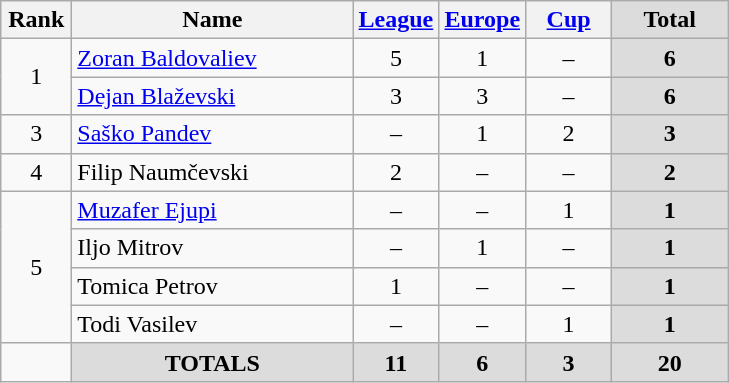<table class="wikitable" style="text-align: center;">
<tr>
<th width=40>Rank</th>
<th width=180>Name</th>
<th width=50><a href='#'>League</a></th>
<th width=50><a href='#'>Europe</a></th>
<th width=50><a href='#'>Cup</a></th>
<th width=70 style="background: #DCDCDC">Total</th>
</tr>
<tr>
<td rowspan=2>1</td>
<td style="text-align:left;"> <a href='#'>Zoran Baldovaliev</a></td>
<td>5</td>
<td>1</td>
<td>–</td>
<th style="background: #DCDCDC"><strong>6</strong></th>
</tr>
<tr>
<td style="text-align:left;"> <a href='#'>Dejan Blaževski</a></td>
<td>3</td>
<td>3</td>
<td>–</td>
<th style="background: #DCDCDC"><strong>6</strong></th>
</tr>
<tr>
<td rowspan=1>3</td>
<td style="text-align:left;"> <a href='#'>Saško Pandev</a></td>
<td>–</td>
<td>1</td>
<td>2</td>
<th style="background: #DCDCDC"><strong>3</strong></th>
</tr>
<tr>
<td rowspan=1>4</td>
<td style="text-align:left;"> Filip Naumčevski</td>
<td>2</td>
<td>–</td>
<td>–</td>
<th style="background: #DCDCDC"><strong>2</strong></th>
</tr>
<tr>
<td rowspan=4>5</td>
<td style="text-align:left;"> <a href='#'>Muzafer Ejupi</a></td>
<td>–</td>
<td>–</td>
<td>1</td>
<th style="background: #DCDCDC"><strong>1</strong></th>
</tr>
<tr>
<td style="text-align:left;"> Iljo Mitrov</td>
<td>–</td>
<td>1</td>
<td>–</td>
<th style="background: #DCDCDC"><strong>1</strong></th>
</tr>
<tr>
<td style="text-align:left;"> Tomica Petrov</td>
<td>1</td>
<td>–</td>
<td>–</td>
<th style="background: #DCDCDC"><strong>1</strong></th>
</tr>
<tr>
<td style="text-align:left;"> Todi Vasilev</td>
<td>–</td>
<td>–</td>
<td>1</td>
<th style="background: #DCDCDC"><strong>1</strong></th>
</tr>
<tr>
<td></td>
<th style="background: #DCDCDC"><strong>TOTALS</strong></th>
<th style="background: #DCDCDC"><strong>11</strong></th>
<th style="background: #DCDCDC"><strong>6</strong></th>
<th style="background: #DCDCDC"><strong>3</strong></th>
<th style="background: #DCDCDC"><strong>20</strong></th>
</tr>
</table>
